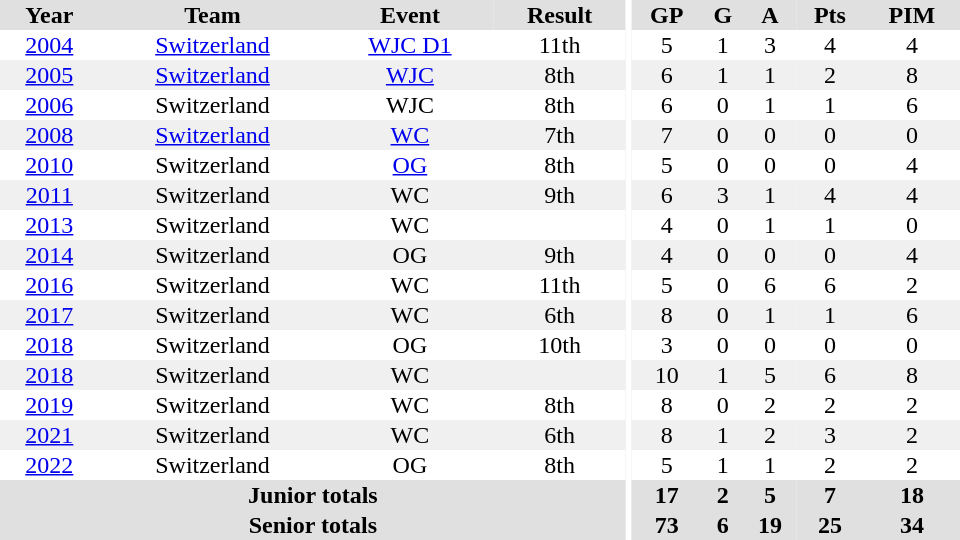<table border="0" cellpadding="1" cellspacing="0" ID="Table3" style="text-align:center; width:40em">
<tr ALIGN="center" bgcolor="#e0e0e0">
<th>Year</th>
<th>Team</th>
<th>Event</th>
<th>Result</th>
<th rowspan="99" bgcolor="#ffffff"></th>
<th>GP</th>
<th>G</th>
<th>A</th>
<th>Pts</th>
<th>PIM</th>
</tr>
<tr>
<td><a href='#'>2004</a></td>
<td><a href='#'>Switzerland</a></td>
<td><a href='#'>WJC D1</a></td>
<td>11th</td>
<td>5</td>
<td>1</td>
<td>3</td>
<td>4</td>
<td>4</td>
</tr>
<tr bgcolor="#f0f0f0">
<td><a href='#'>2005</a></td>
<td><a href='#'>Switzerland</a></td>
<td><a href='#'>WJC</a></td>
<td>8th</td>
<td>6</td>
<td>1</td>
<td>1</td>
<td>2</td>
<td>8</td>
</tr>
<tr>
<td><a href='#'>2006</a></td>
<td>Switzerland</td>
<td>WJC</td>
<td>8th</td>
<td>6</td>
<td>0</td>
<td>1</td>
<td>1</td>
<td>6</td>
</tr>
<tr bgcolor="#f0f0f0">
<td><a href='#'>2008</a></td>
<td><a href='#'>Switzerland</a></td>
<td><a href='#'>WC</a></td>
<td>7th</td>
<td>7</td>
<td>0</td>
<td>0</td>
<td>0</td>
<td>0</td>
</tr>
<tr>
<td><a href='#'>2010</a></td>
<td>Switzerland</td>
<td><a href='#'>OG</a></td>
<td>8th</td>
<td>5</td>
<td>0</td>
<td>0</td>
<td>0</td>
<td>4</td>
</tr>
<tr bgcolor="#f0f0f0">
<td><a href='#'>2011</a></td>
<td>Switzerland</td>
<td>WC</td>
<td>9th</td>
<td>6</td>
<td>3</td>
<td>1</td>
<td>4</td>
<td>4</td>
</tr>
<tr>
<td><a href='#'>2013</a></td>
<td>Switzerland</td>
<td>WC</td>
<td></td>
<td>4</td>
<td>0</td>
<td>1</td>
<td>1</td>
<td>0</td>
</tr>
<tr bgcolor="#f0f0f0">
<td><a href='#'>2014</a></td>
<td>Switzerland</td>
<td>OG</td>
<td>9th</td>
<td>4</td>
<td>0</td>
<td>0</td>
<td>0</td>
<td>4</td>
</tr>
<tr>
<td><a href='#'>2016</a></td>
<td>Switzerland</td>
<td>WC</td>
<td>11th</td>
<td>5</td>
<td>0</td>
<td>6</td>
<td>6</td>
<td>2</td>
</tr>
<tr bgcolor="#f0f0f0">
<td><a href='#'>2017</a></td>
<td>Switzerland</td>
<td>WC</td>
<td>6th</td>
<td>8</td>
<td>0</td>
<td>1</td>
<td>1</td>
<td>6</td>
</tr>
<tr>
<td><a href='#'>2018</a></td>
<td>Switzerland</td>
<td>OG</td>
<td>10th</td>
<td>3</td>
<td>0</td>
<td>0</td>
<td>0</td>
<td>0</td>
</tr>
<tr bgcolor="#f0f0f0">
<td><a href='#'>2018</a></td>
<td>Switzerland</td>
<td>WC</td>
<td></td>
<td>10</td>
<td>1</td>
<td>5</td>
<td>6</td>
<td>8</td>
</tr>
<tr>
<td><a href='#'>2019</a></td>
<td>Switzerland</td>
<td>WC</td>
<td>8th</td>
<td>8</td>
<td>0</td>
<td>2</td>
<td>2</td>
<td>2</td>
</tr>
<tr bgcolor="#f0f0f0">
<td><a href='#'>2021</a></td>
<td>Switzerland</td>
<td>WC</td>
<td>6th</td>
<td>8</td>
<td>1</td>
<td>2</td>
<td>3</td>
<td>2</td>
</tr>
<tr>
<td><a href='#'>2022</a></td>
<td>Switzerland</td>
<td>OG</td>
<td>8th</td>
<td>5</td>
<td>1</td>
<td>1</td>
<td>2</td>
<td>2</td>
</tr>
<tr bgcolor="#e0e0e0">
<th colspan=4>Junior totals</th>
<th>17</th>
<th>2</th>
<th>5</th>
<th>7</th>
<th>18</th>
</tr>
<tr bgcolor="#e0e0e0">
<th colspan=4>Senior totals</th>
<th>73</th>
<th>6</th>
<th>19</th>
<th>25</th>
<th>34</th>
</tr>
</table>
